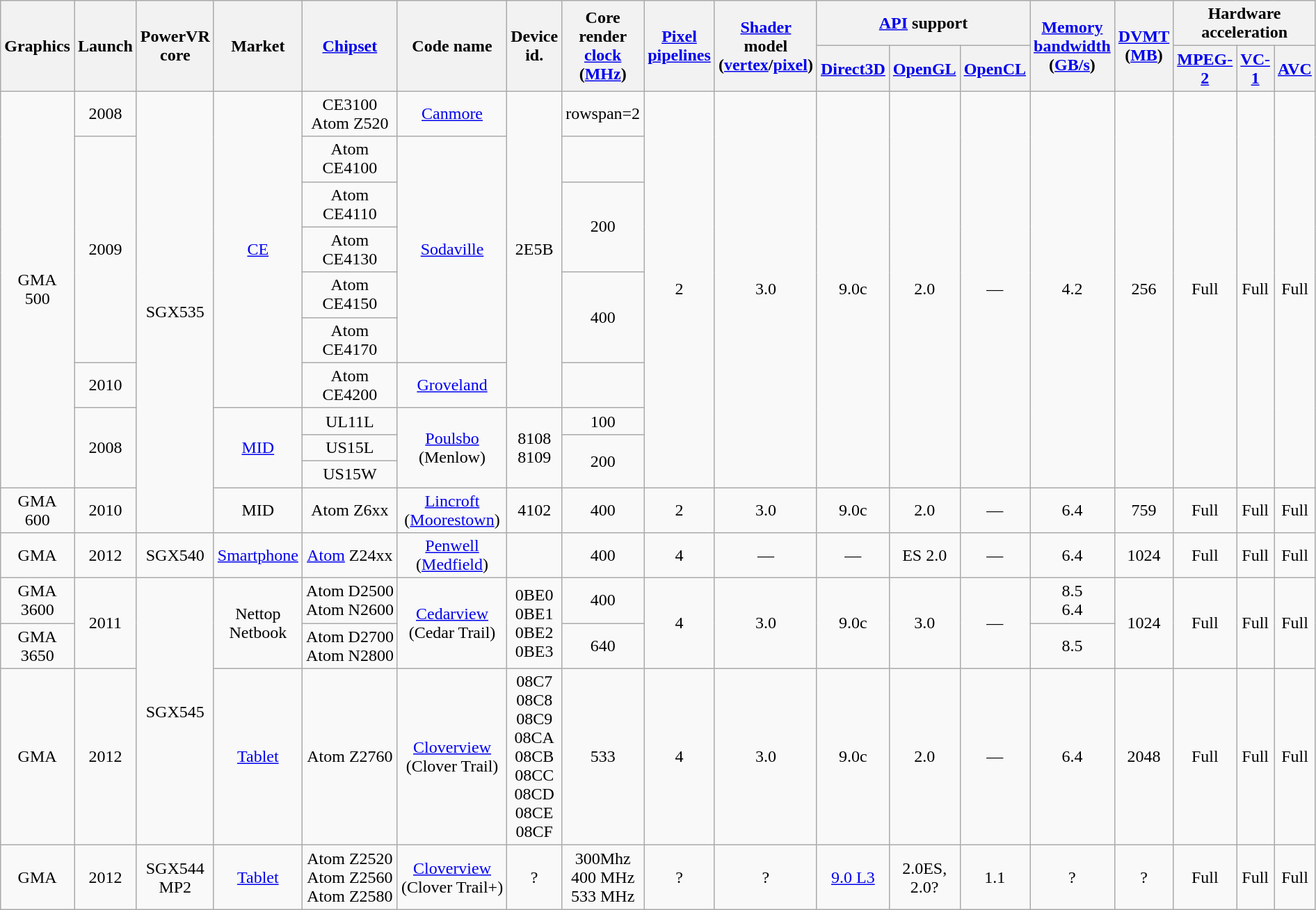<table class="wikitable sortable mw-datatable sticky-header-multi sort-under" style="text-align:center;">
<tr>
<th rowspan=2 style="width:7%">Graphics</th>
<th rowspan=2>Launch</th>
<th rowspan=2>PowerVR core</th>
<th rowspan=2>Market</th>
<th rowspan=2><a href='#'>Chipset</a></th>
<th rowspan=2>Code name</th>
<th rowspan=2>Device id.</th>
<th rowspan=2>Core render<br><a href='#'>clock</a> (<a href='#'>MHz</a>)</th>
<th rowspan=2><a href='#'>Pixel <br>pipelines</a></th>
<th rowspan=2><a href='#'>Shader</a> model<br>(<a href='#'>vertex</a>/<a href='#'>pixel</a>)</th>
<th colspan=3><a href='#'>API</a> support</th>
<th rowspan=2><a href='#'>Memory bandwidth</a> <br>(<a href='#'>GB/s</a>)</th>
<th rowspan=2><a href='#'>DVMT</a> <br>(<a href='#'>MB</a>)</th>
<th colspan=3 style="width:11%">Hardware acceleration</th>
</tr>
<tr>
<th><a href='#'>Direct3D</a></th>
<th><a href='#'>OpenGL</a></th>
<th><a href='#'>OpenCL</a></th>
<th><a href='#'>MPEG-2</a></th>
<th><a href='#'>VC-1</a></th>
<th><a href='#'>AVC</a></th>
</tr>
<tr>
<td rowspan=10>GMA 500</td>
<td>2008</td>
<td rowspan=11>SGX535</td>
<td rowspan=7><a href='#'>CE</a></td>
<td>CE3100<br>Atom Z520</td>
<td><a href='#'>Canmore</a></td>
<td rowspan=7>2E5B</td>
<td>rowspan=2 </td>
<td rowspan=10>2</td>
<td rowspan=10>3.0</td>
<td rowspan=10>9.0c</td>
<td rowspan=10>2.0</td>
<td rowspan=10>—</td>
<td rowspan=10>4.2</td>
<td rowspan=10>256</td>
<td rowspan=10>Full</td>
<td rowspan=10>Full</td>
<td rowspan=10>Full</td>
</tr>
<tr>
<td rowspan=5>2009</td>
<td>Atom CE4100</td>
<td rowspan=5><a href='#'>Sodaville</a></td>
</tr>
<tr>
<td>Atom CE4110</td>
<td rowspan=2>200</td>
</tr>
<tr>
<td>Atom CE4130</td>
</tr>
<tr>
<td>Atom CE4150</td>
<td rowspan=2>400</td>
</tr>
<tr>
<td>Atom CE4170</td>
</tr>
<tr>
<td>2010</td>
<td>Atom CE4200</td>
<td><a href='#'>Groveland</a></td>
<td></td>
</tr>
<tr>
<td rowspan=3>2008</td>
<td rowspan=3><a href='#'>MID</a></td>
<td>UL11L</td>
<td rowspan=3><a href='#'>Poulsbo</a> (Menlow)</td>
<td rowspan=3>8108<br>8109</td>
<td>100</td>
</tr>
<tr>
<td>US15L</td>
<td rowspan=2>200</td>
</tr>
<tr>
<td>US15W</td>
</tr>
<tr>
<td>GMA 600</td>
<td>2010</td>
<td>MID</td>
<td>Atom Z6xx</td>
<td><a href='#'>Lincroft</a> (<a href='#'>Moorestown</a>)</td>
<td>4102</td>
<td>400</td>
<td>2</td>
<td>3.0</td>
<td>9.0c</td>
<td>2.0</td>
<td>—</td>
<td>6.4</td>
<td>759</td>
<td>Full</td>
<td>Full</td>
<td>Full</td>
</tr>
<tr>
<td>GMA</td>
<td>2012</td>
<td>SGX540</td>
<td><a href='#'>Smartphone</a></td>
<td><a href='#'>Atom</a> Z24xx</td>
<td><a href='#'>Penwell</a> (<a href='#'>Medfield</a>)</td>
<td></td>
<td>400</td>
<td>4</td>
<td>—</td>
<td>—</td>
<td>ES 2.0</td>
<td>—</td>
<td>6.4</td>
<td>1024</td>
<td>Full</td>
<td>Full</td>
<td>Full</td>
</tr>
<tr>
<td>GMA 3600</td>
<td rowspan=2>2011</td>
<td rowspan=3>SGX545</td>
<td rowspan=2>Nettop<br>Netbook</td>
<td>Atom D2500<br>Atom N2600</td>
<td rowspan=2><a href='#'>Cedarview</a> (Cedar Trail)</td>
<td rowspan=2>0BE0<br>0BE1<br>0BE2<br>0BE3<br></td>
<td>400</td>
<td rowspan=2>4</td>
<td rowspan=2>3.0</td>
<td rowspan=2>9.0c</td>
<td rowspan=2>3.0</td>
<td rowspan=2>—</td>
<td>8.5<br>6.4</td>
<td rowspan=2>1024</td>
<td rowspan=2>Full</td>
<td rowspan=2>Full</td>
<td rowspan=2>Full</td>
</tr>
<tr>
<td>GMA 3650</td>
<td>Atom D2700<br>Atom N2800</td>
<td>640</td>
<td>8.5</td>
</tr>
<tr>
<td>GMA</td>
<td>2012</td>
<td><a href='#'>Tablet</a></td>
<td>Atom Z2760</td>
<td><a href='#'>Cloverview</a> (Clover Trail)</td>
<td>08C7<br>08C8<br>08C9<br>08CA<br>08CB<br>08CC<br>08CD<br>08CE<br>08CF<br></td>
<td>533</td>
<td>4</td>
<td>3.0</td>
<td>9.0c</td>
<td>2.0</td>
<td>—</td>
<td>6.4</td>
<td>2048</td>
<td>Full</td>
<td>Full</td>
<td>Full</td>
</tr>
<tr>
<td>GMA</td>
<td>2012</td>
<td>SGX544 MP2</td>
<td><a href='#'>Tablet</a></td>
<td>Atom Z2520<br>Atom Z2560<br>Atom Z2580</td>
<td><a href='#'>Cloverview</a> (Clover Trail+)</td>
<td>?</td>
<td>300Mhz<br>400 MHz<br>533 MHz</td>
<td>?</td>
<td>?</td>
<td><a href='#'>9.0 L3</a></td>
<td>2.0ES, 2.0?</td>
<td>1.1</td>
<td>?</td>
<td>?</td>
<td>Full</td>
<td>Full</td>
<td>Full</td>
</tr>
</table>
